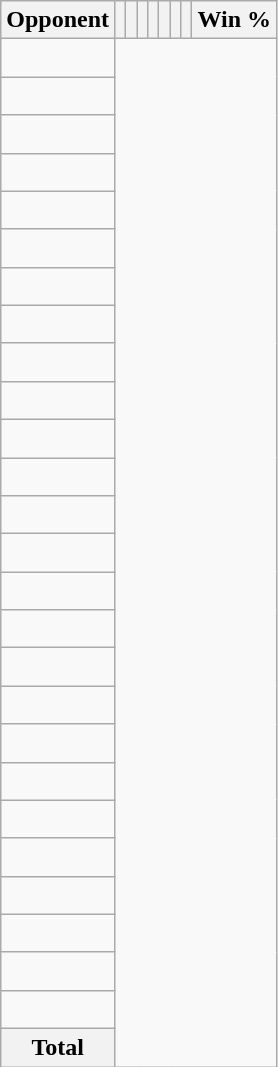<table class="wikitable sortable collapsible collapsed" style="text-align: center;">
<tr>
<th>Opponent</th>
<th></th>
<th></th>
<th></th>
<th></th>
<th></th>
<th></th>
<th></th>
<th>Win %</th>
</tr>
<tr>
<td align="left"><br></td>
</tr>
<tr>
<td align="left"><br></td>
</tr>
<tr>
<td align="left"><br></td>
</tr>
<tr>
<td align="left"><br></td>
</tr>
<tr>
<td align="left"><br></td>
</tr>
<tr>
<td align="left"><br></td>
</tr>
<tr>
<td align="left"><br></td>
</tr>
<tr>
<td align="left"><br></td>
</tr>
<tr>
<td align="left"><br></td>
</tr>
<tr>
<td align="left"><br></td>
</tr>
<tr>
<td align="left"><br></td>
</tr>
<tr>
<td align="left"><br></td>
</tr>
<tr>
<td align="left"><br></td>
</tr>
<tr>
<td align="left"><br></td>
</tr>
<tr>
<td align="left"><br></td>
</tr>
<tr>
<td align="left"><br></td>
</tr>
<tr>
<td align="left"><br></td>
</tr>
<tr>
<td align="left"><br></td>
</tr>
<tr>
<td align="left"><br></td>
</tr>
<tr>
<td align="left"><br></td>
</tr>
<tr>
<td align="left"><br></td>
</tr>
<tr>
<td align="left"><br></td>
</tr>
<tr>
<td align="left"><br></td>
</tr>
<tr>
<td align="left"><br></td>
</tr>
<tr>
<td align="left"><br></td>
</tr>
<tr>
<td align="left"><br></td>
</tr>
<tr class="sortbottom">
<th>Total<br></th>
</tr>
</table>
